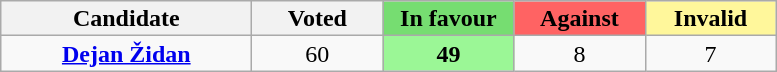<table class="wikitable" style="line-height:16px; text-align: center;">
<tr>
<th style="width:160px;">Candidate</th>
<th style="width:80px;">Voted</th>
<th style="width:80px; background:#76dd71;">In favour</th>
<th style="width:80px; background:#ff6363">Against</th>
<th style="width:80px; background:#fff79b">Invalid</th>
</tr>
<tr>
<td><strong><a href='#'>Dejan Židan</a></strong></td>
<td>60</td>
<td style="background:#9bf796;"><strong>49</strong></td>
<td>8</td>
<td>7</td>
</tr>
</table>
